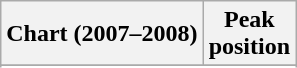<table class="wikitable sortable">
<tr>
<th>Chart (2007–2008)</th>
<th>Peak<br>position</th>
</tr>
<tr>
</tr>
<tr>
</tr>
<tr>
</tr>
<tr>
</tr>
<tr>
</tr>
</table>
